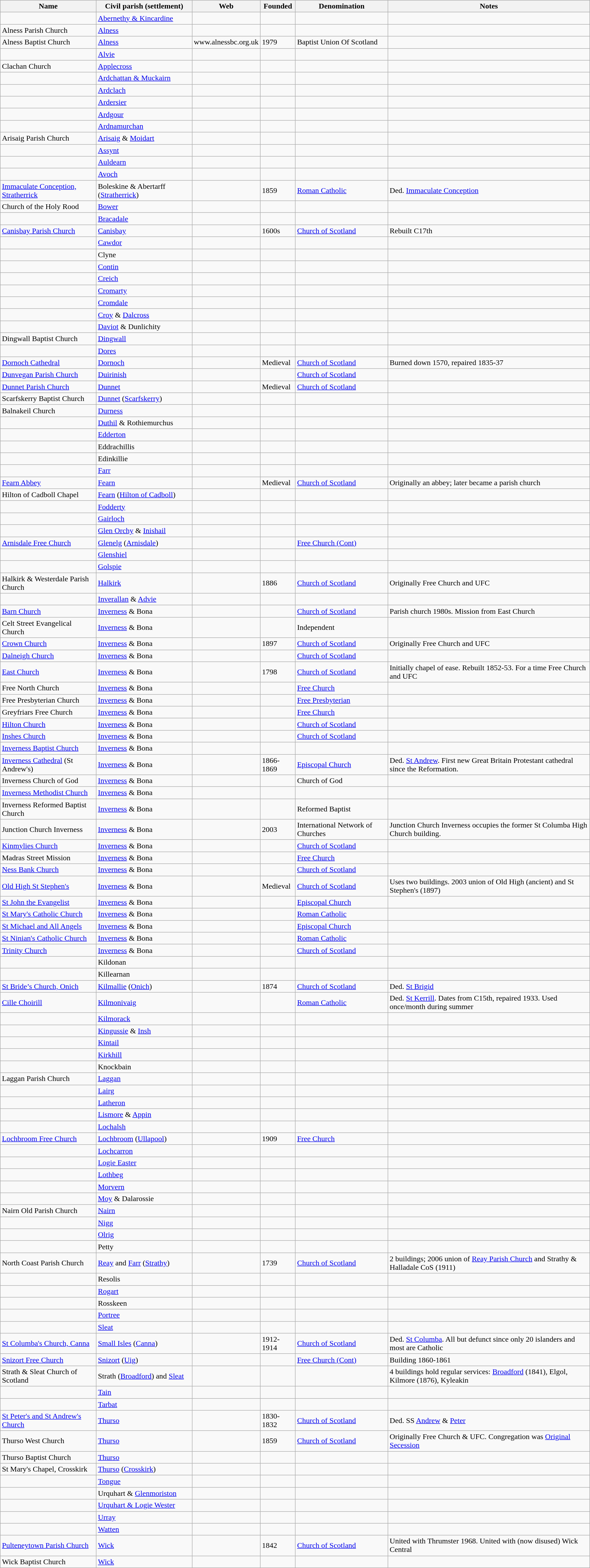<table class="wikitable sortable">
<tr>
<th scope="col">Name</th>
<th>Civil parish (settlement)</th>
<th>Web</th>
<th scope="col">Founded</th>
<th scope="col">Denomination</th>
<th>Notes</th>
</tr>
<tr>
<td></td>
<td><a href='#'>Abernethy & Kincardine</a></td>
<td></td>
<td></td>
<td></td>
<td></td>
</tr>
<tr>
<td>Alness Parish Church</td>
<td><a href='#'>Alness</a></td>
<td></td>
<td></td>
<td></td>
<td></td>
</tr>
<tr>
<td>Alness Baptist Church</td>
<td><a href='#'>Alness</a></td>
<td>www.alnessbc.org.uk</td>
<td>1979</td>
<td>Baptist Union Of Scotland</td>
<td></td>
</tr>
<tr>
<td></td>
<td><a href='#'>Alvie</a></td>
<td></td>
<td></td>
<td></td>
<td></td>
</tr>
<tr>
<td>Clachan Church</td>
<td><a href='#'>Applecross</a></td>
<td></td>
<td></td>
<td></td>
<td></td>
</tr>
<tr>
<td></td>
<td><a href='#'>Ardchattan & Muckairn</a></td>
<td></td>
<td></td>
<td></td>
<td></td>
</tr>
<tr>
<td></td>
<td><a href='#'>Ardclach</a></td>
<td></td>
<td></td>
<td></td>
<td></td>
</tr>
<tr>
<td></td>
<td><a href='#'>Ardersier</a></td>
<td></td>
<td></td>
<td></td>
<td></td>
</tr>
<tr>
<td></td>
<td><a href='#'>Ardgour</a></td>
<td></td>
<td></td>
<td></td>
<td></td>
</tr>
<tr>
<td></td>
<td><a href='#'>Ardnamurchan</a></td>
<td></td>
<td></td>
<td></td>
<td></td>
</tr>
<tr>
<td>Arisaig Parish Church</td>
<td><a href='#'>Arisaig</a> & <a href='#'>Moidart</a></td>
<td></td>
<td></td>
<td></td>
<td></td>
</tr>
<tr>
<td></td>
<td><a href='#'>Assynt</a></td>
<td></td>
<td></td>
<td></td>
<td></td>
</tr>
<tr>
<td></td>
<td><a href='#'>Auldearn</a></td>
<td></td>
<td></td>
<td></td>
<td></td>
</tr>
<tr>
<td></td>
<td><a href='#'>Avoch</a></td>
<td></td>
<td></td>
<td></td>
<td></td>
</tr>
<tr>
<td><a href='#'>Immaculate Conception, Stratherrick</a></td>
<td>Boleskine & Abertarff (<a href='#'>Stratherrick</a>)</td>
<td></td>
<td>1859</td>
<td><a href='#'>Roman Catholic</a></td>
<td>Ded. <a href='#'>Immaculate Conception</a></td>
</tr>
<tr>
<td>Church of the Holy Rood</td>
<td><a href='#'>Bower</a></td>
<td></td>
<td></td>
<td></td>
<td></td>
</tr>
<tr>
<td></td>
<td><a href='#'>Bracadale</a></td>
<td></td>
<td></td>
<td></td>
<td></td>
</tr>
<tr>
<td><a href='#'>Canisbay Parish Church</a></td>
<td><a href='#'>Canisbay</a></td>
<td></td>
<td>1600s</td>
<td><a href='#'>Church of Scotland</a></td>
<td>Rebuilt C17th</td>
</tr>
<tr>
<td></td>
<td><a href='#'>Cawdor</a></td>
<td></td>
<td></td>
<td></td>
<td></td>
</tr>
<tr>
<td></td>
<td>Clyne</td>
<td></td>
<td></td>
<td></td>
<td></td>
</tr>
<tr>
<td></td>
<td><a href='#'>Contin</a></td>
<td></td>
<td></td>
<td></td>
<td></td>
</tr>
<tr>
<td></td>
<td><a href='#'>Creich</a></td>
<td></td>
<td></td>
<td></td>
<td></td>
</tr>
<tr>
<td></td>
<td><a href='#'>Cromarty</a></td>
<td></td>
<td></td>
<td></td>
<td></td>
</tr>
<tr>
<td></td>
<td><a href='#'>Cromdale</a></td>
<td></td>
<td></td>
<td></td>
<td></td>
</tr>
<tr>
<td></td>
<td><a href='#'>Croy</a> & <a href='#'>Dalcross</a></td>
<td></td>
<td></td>
<td></td>
<td></td>
</tr>
<tr>
<td></td>
<td><a href='#'>Daviot</a> & Dunlichity</td>
<td></td>
<td></td>
<td></td>
<td></td>
</tr>
<tr>
<td>Dingwall Baptist Church</td>
<td><a href='#'>Dingwall</a></td>
<td></td>
<td></td>
<td></td>
<td></td>
</tr>
<tr>
<td></td>
<td><a href='#'>Dores</a></td>
<td></td>
<td></td>
<td></td>
<td></td>
</tr>
<tr>
<td><a href='#'>Dornoch Cathedral</a></td>
<td><a href='#'>Dornoch</a></td>
<td></td>
<td>Medieval</td>
<td><a href='#'>Church of Scotland</a></td>
<td>Burned down 1570, repaired 1835-37</td>
</tr>
<tr>
<td><a href='#'>Dunvegan Parish Church</a></td>
<td><a href='#'>Duirinish</a></td>
<td></td>
<td></td>
<td><a href='#'>Church of Scotland</a></td>
<td></td>
</tr>
<tr>
<td><a href='#'>Dunnet Parish Church</a></td>
<td><a href='#'>Dunnet</a></td>
<td></td>
<td>Medieval</td>
<td><a href='#'>Church of Scotland</a></td>
<td></td>
</tr>
<tr>
<td>Scarfskerry Baptist Church</td>
<td><a href='#'>Dunnet</a> (<a href='#'>Scarfskerry</a>)</td>
<td></td>
<td></td>
<td></td>
<td></td>
</tr>
<tr>
<td>Balnakeil Church</td>
<td><a href='#'>Durness</a></td>
<td></td>
<td></td>
<td></td>
<td></td>
</tr>
<tr>
<td></td>
<td><a href='#'>Duthil</a> & Rothiemurchus</td>
<td></td>
<td></td>
<td></td>
<td></td>
</tr>
<tr>
<td></td>
<td><a href='#'>Edderton</a></td>
<td></td>
<td></td>
<td></td>
<td></td>
</tr>
<tr>
<td></td>
<td>Eddrachillis</td>
<td></td>
<td></td>
<td></td>
<td></td>
</tr>
<tr>
<td></td>
<td>Edinkillie</td>
<td></td>
<td></td>
<td></td>
<td></td>
</tr>
<tr>
<td></td>
<td><a href='#'>Farr</a></td>
<td></td>
<td></td>
<td></td>
<td></td>
</tr>
<tr>
<td><a href='#'>Fearn Abbey</a></td>
<td><a href='#'>Fearn</a></td>
<td></td>
<td>Medieval</td>
<td><a href='#'>Church of Scotland</a></td>
<td>Originally an abbey; later became a parish church</td>
</tr>
<tr>
<td>Hilton of Cadboll Chapel</td>
<td><a href='#'>Fearn</a> (<a href='#'>Hilton of Cadboll</a>)</td>
<td></td>
<td></td>
<td></td>
<td></td>
</tr>
<tr>
<td></td>
<td><a href='#'>Fodderty</a></td>
<td></td>
<td></td>
<td></td>
<td></td>
</tr>
<tr>
<td></td>
<td><a href='#'>Gairloch</a></td>
<td></td>
<td></td>
<td></td>
<td></td>
</tr>
<tr>
<td></td>
<td><a href='#'>Glen Orchy</a> & <a href='#'>Inishail</a></td>
<td></td>
<td></td>
<td></td>
<td></td>
</tr>
<tr>
<td><a href='#'>Arnisdale Free Church</a></td>
<td><a href='#'>Glenelg</a> (<a href='#'>Arnisdale</a>)</td>
<td></td>
<td></td>
<td><a href='#'>Free Church (Cont)</a></td>
<td></td>
</tr>
<tr>
<td></td>
<td><a href='#'>Glenshiel</a></td>
<td></td>
<td></td>
<td></td>
<td></td>
</tr>
<tr>
<td></td>
<td><a href='#'>Golspie</a></td>
<td></td>
<td></td>
<td></td>
<td></td>
</tr>
<tr>
<td>Halkirk & Westerdale Parish Church</td>
<td><a href='#'>Halkirk</a></td>
<td></td>
<td>1886</td>
<td><a href='#'>Church of Scotland</a></td>
<td>Originally Free Church and UFC</td>
</tr>
<tr>
<td></td>
<td><a href='#'>Inverallan</a> & <a href='#'>Advie</a></td>
<td></td>
<td></td>
<td></td>
<td></td>
</tr>
<tr>
<td><a href='#'>Barn Church</a></td>
<td><a href='#'>Inverness</a> & Bona</td>
<td></td>
<td></td>
<td><a href='#'>Church of Scotland</a></td>
<td>Parish church 1980s. Mission from East Church</td>
</tr>
<tr>
<td>Celt Street Evangelical Church</td>
<td><a href='#'>Inverness</a> & Bona</td>
<td></td>
<td></td>
<td>Independent</td>
<td></td>
</tr>
<tr>
<td><a href='#'>Crown Church</a></td>
<td><a href='#'>Inverness</a> & Bona</td>
<td></td>
<td>1897</td>
<td><a href='#'>Church of Scotland</a></td>
<td>Originally Free Church and UFC</td>
</tr>
<tr>
<td><a href='#'>Dalneigh Church</a></td>
<td><a href='#'>Inverness</a> & Bona</td>
<td></td>
<td></td>
<td><a href='#'>Church of Scotland</a></td>
<td></td>
</tr>
<tr>
<td><a href='#'>East Church</a></td>
<td><a href='#'>Inverness</a> & Bona</td>
<td></td>
<td>1798</td>
<td><a href='#'>Church of Scotland</a></td>
<td>Initially chapel of ease. Rebuilt 1852-53. For a time Free Church and UFC</td>
</tr>
<tr>
<td>Free North Church</td>
<td><a href='#'>Inverness</a> & Bona</td>
<td></td>
<td></td>
<td><a href='#'>Free Church</a></td>
<td></td>
</tr>
<tr>
<td>Free Presbyterian Church</td>
<td><a href='#'>Inverness</a> & Bona</td>
<td></td>
<td></td>
<td><a href='#'>Free Presbyterian</a></td>
<td></td>
</tr>
<tr>
<td>Greyfriars Free Church</td>
<td><a href='#'>Inverness</a> & Bona</td>
<td></td>
<td></td>
<td><a href='#'>Free Church</a></td>
<td></td>
</tr>
<tr>
<td><a href='#'>Hilton Church</a></td>
<td><a href='#'>Inverness</a> & Bona</td>
<td></td>
<td></td>
<td><a href='#'>Church of Scotland</a></td>
<td></td>
</tr>
<tr>
<td><a href='#'>Inshes Church</a></td>
<td><a href='#'>Inverness</a> & Bona</td>
<td></td>
<td></td>
<td><a href='#'>Church of Scotland</a></td>
<td></td>
</tr>
<tr>
<td><a href='#'>Inverness Baptist Church</a></td>
<td><a href='#'>Inverness</a> & Bona</td>
<td></td>
<td></td>
<td></td>
<td></td>
</tr>
<tr>
<td><a href='#'>Inverness Cathedral</a> (St Andrew's)</td>
<td><a href='#'>Inverness</a> & Bona</td>
<td></td>
<td>1866-1869</td>
<td><a href='#'>Episcopal Church</a></td>
<td>Ded. <a href='#'>St Andrew</a>. First new Great Britain Protestant cathedral since the Reformation.</td>
</tr>
<tr>
<td>Inverness Church of God</td>
<td><a href='#'>Inverness</a> & Bona</td>
<td></td>
<td></td>
<td>Church of God</td>
<td></td>
</tr>
<tr>
<td><a href='#'>Inverness Methodist Church</a></td>
<td><a href='#'>Inverness</a> & Bona</td>
<td></td>
<td></td>
<td></td>
<td></td>
</tr>
<tr>
<td>Inverness Reformed Baptist Church</td>
<td><a href='#'>Inverness</a> & Bona</td>
<td></td>
<td></td>
<td>Reformed Baptist</td>
<td></td>
</tr>
<tr>
<td>Junction Church Inverness</td>
<td><a href='#'>Inverness</a> & Bona</td>
<td></td>
<td>2003</td>
<td>International Network of Churches</td>
<td>Junction Church Inverness occupies the former St Columba High Church building.</td>
</tr>
<tr>
<td><a href='#'>Kinmylies Church</a></td>
<td><a href='#'>Inverness</a> & Bona</td>
<td></td>
<td></td>
<td><a href='#'>Church of Scotland</a></td>
<td></td>
</tr>
<tr>
<td>Madras Street Mission</td>
<td><a href='#'>Inverness</a> & Bona</td>
<td></td>
<td></td>
<td><a href='#'>Free Church</a></td>
<td></td>
</tr>
<tr>
<td><a href='#'>Ness Bank Church</a></td>
<td><a href='#'>Inverness</a> & Bona</td>
<td></td>
<td></td>
<td><a href='#'>Church of Scotland</a></td>
<td></td>
</tr>
<tr>
<td><a href='#'>Old High St Stephen's</a></td>
<td><a href='#'>Inverness</a> & Bona</td>
<td></td>
<td>Medieval</td>
<td><a href='#'>Church of Scotland</a></td>
<td>Uses two buildings. 2003 union of Old High (ancient) and St Stephen's (1897)</td>
</tr>
<tr>
<td><a href='#'>St John the Evangelist</a></td>
<td><a href='#'>Inverness</a> & Bona</td>
<td></td>
<td></td>
<td><a href='#'>Episcopal Church</a></td>
<td></td>
</tr>
<tr>
<td><a href='#'>St Mary's Catholic Church</a></td>
<td><a href='#'>Inverness</a> & Bona</td>
<td></td>
<td></td>
<td><a href='#'>Roman Catholic</a></td>
<td></td>
</tr>
<tr>
<td><a href='#'>St Michael and All Angels</a></td>
<td><a href='#'>Inverness</a> & Bona</td>
<td></td>
<td></td>
<td><a href='#'>Episcopal Church</a></td>
<td></td>
</tr>
<tr>
<td><a href='#'>St Ninian's Catholic Church</a></td>
<td><a href='#'>Inverness</a> & Bona</td>
<td></td>
<td></td>
<td><a href='#'>Roman Catholic</a></td>
<td></td>
</tr>
<tr>
<td><a href='#'>Trinity Church</a></td>
<td><a href='#'>Inverness</a> & Bona</td>
<td></td>
<td></td>
<td><a href='#'>Church of Scotland</a></td>
<td></td>
</tr>
<tr>
<td></td>
<td>Kildonan</td>
<td></td>
<td></td>
<td></td>
<td></td>
</tr>
<tr>
<td></td>
<td>Killearnan</td>
<td></td>
<td></td>
<td></td>
<td></td>
</tr>
<tr>
<td><a href='#'>St Bride’s Church, Onich</a></td>
<td><a href='#'>Kilmallie</a> (<a href='#'>Onich</a>)</td>
<td></td>
<td>1874</td>
<td><a href='#'>Church of Scotland</a></td>
<td>Ded. <a href='#'>St Brigid</a></td>
</tr>
<tr>
<td><a href='#'>Cille Choirill</a></td>
<td><a href='#'>Kilmonivaig</a></td>
<td></td>
<td></td>
<td><a href='#'>Roman Catholic</a></td>
<td>Ded. <a href='#'>St Kerrill</a>. Dates from C15th, repaired 1933. Used once/month during summer</td>
</tr>
<tr>
<td></td>
<td><a href='#'>Kilmorack</a></td>
<td></td>
<td></td>
<td></td>
<td></td>
</tr>
<tr>
<td></td>
<td><a href='#'>Kingussie</a> & <a href='#'>Insh</a></td>
<td></td>
<td></td>
<td></td>
<td></td>
</tr>
<tr>
<td></td>
<td><a href='#'>Kintail</a></td>
<td></td>
<td></td>
<td></td>
<td></td>
</tr>
<tr>
<td></td>
<td><a href='#'>Kirkhill</a></td>
<td></td>
<td></td>
<td></td>
<td></td>
</tr>
<tr>
<td></td>
<td>Knockbain</td>
<td></td>
<td></td>
<td></td>
<td></td>
</tr>
<tr>
<td>Laggan Parish Church</td>
<td><a href='#'>Laggan</a></td>
<td></td>
<td></td>
<td></td>
<td></td>
</tr>
<tr>
<td></td>
<td><a href='#'>Lairg</a></td>
<td></td>
<td></td>
<td></td>
<td></td>
</tr>
<tr>
<td></td>
<td><a href='#'>Latheron</a></td>
<td></td>
<td></td>
<td></td>
<td></td>
</tr>
<tr>
<td></td>
<td><a href='#'>Lismore</a> & <a href='#'>Appin</a></td>
<td></td>
<td></td>
<td></td>
<td></td>
</tr>
<tr>
<td></td>
<td><a href='#'>Lochalsh</a></td>
<td></td>
<td></td>
<td></td>
<td></td>
</tr>
<tr>
<td><a href='#'>Lochbroom Free Church</a></td>
<td><a href='#'>Lochbroom</a> (<a href='#'>Ullapool</a>)</td>
<td></td>
<td>1909</td>
<td><a href='#'>Free Church</a></td>
<td></td>
</tr>
<tr>
<td></td>
<td><a href='#'>Lochcarron</a></td>
<td></td>
<td></td>
<td></td>
<td></td>
</tr>
<tr>
<td></td>
<td><a href='#'>Logie Easter</a></td>
<td></td>
<td></td>
<td></td>
<td></td>
</tr>
<tr>
<td></td>
<td><a href='#'>Lothbeg</a></td>
<td></td>
<td></td>
<td></td>
<td></td>
</tr>
<tr>
<td></td>
<td><a href='#'>Morvern</a></td>
<td></td>
<td></td>
<td></td>
<td></td>
</tr>
<tr>
<td></td>
<td><a href='#'>Moy</a> & Dalarossie</td>
<td></td>
<td></td>
<td></td>
<td></td>
</tr>
<tr>
<td>Nairn Old Parish Church</td>
<td><a href='#'>Nairn</a></td>
<td></td>
<td></td>
<td></td>
<td></td>
</tr>
<tr>
<td></td>
<td><a href='#'>Nigg</a></td>
<td></td>
<td></td>
<td></td>
<td></td>
</tr>
<tr>
<td></td>
<td><a href='#'>Olrig</a></td>
<td></td>
<td></td>
<td></td>
<td></td>
</tr>
<tr>
<td></td>
<td>Petty</td>
<td></td>
<td></td>
<td></td>
<td></td>
</tr>
<tr>
<td>North Coast Parish Church</td>
<td><a href='#'>Reay</a> and <a href='#'>Farr</a> (<a href='#'>Strathy</a>)</td>
<td></td>
<td>1739</td>
<td><a href='#'>Church of Scotland</a></td>
<td>2 buildings; 2006 union of <a href='#'>Reay Parish Church</a> and Strathy & Halladale CoS (1911)</td>
</tr>
<tr>
<td></td>
<td>Resolis</td>
<td></td>
<td></td>
<td></td>
<td></td>
</tr>
<tr>
<td></td>
<td><a href='#'>Rogart</a></td>
<td></td>
<td></td>
<td></td>
<td></td>
</tr>
<tr>
<td></td>
<td>Rosskeen</td>
<td></td>
<td></td>
<td></td>
<td></td>
</tr>
<tr>
<td></td>
<td><a href='#'>Portree</a></td>
<td></td>
<td></td>
<td></td>
<td></td>
</tr>
<tr>
<td></td>
<td><a href='#'>Sleat</a></td>
<td></td>
<td></td>
<td></td>
<td></td>
</tr>
<tr>
<td><a href='#'>St Columba's Church, Canna</a></td>
<td><a href='#'>Small Isles</a> (<a href='#'>Canna</a>)</td>
<td></td>
<td>1912-1914</td>
<td><a href='#'>Church of Scotland</a></td>
<td>Ded. <a href='#'>St Columba</a>. All but defunct since only 20 islanders and most are Catholic</td>
</tr>
<tr>
<td><a href='#'>Snizort Free Church</a></td>
<td><a href='#'>Snizort</a> (<a href='#'>Uig</a>)</td>
<td></td>
<td></td>
<td><a href='#'>Free Church (Cont)</a></td>
<td>Building 1860-1861</td>
</tr>
<tr>
<td>Strath & Sleat Church of Scotland</td>
<td>Strath (<a href='#'>Broadford</a>) and <a href='#'>Sleat</a></td>
<td></td>
<td></td>
<td></td>
<td>4 buildings hold regular services: <a href='#'>Broadford</a> (1841), Elgol, Kilmore (1876), Kyleakin</td>
</tr>
<tr>
<td></td>
<td><a href='#'>Tain</a></td>
<td></td>
<td></td>
<td></td>
<td></td>
</tr>
<tr>
<td></td>
<td><a href='#'>Tarbat</a></td>
<td></td>
<td></td>
<td></td>
<td></td>
</tr>
<tr>
<td><a href='#'>St Peter's and St Andrew's Church</a></td>
<td><a href='#'>Thurso</a></td>
<td></td>
<td>1830-1832</td>
<td><a href='#'>Church of Scotland</a></td>
<td>Ded. SS <a href='#'>Andrew</a> & <a href='#'>Peter</a></td>
</tr>
<tr>
<td>Thurso West Church</td>
<td><a href='#'>Thurso</a></td>
<td></td>
<td>1859</td>
<td><a href='#'>Church of Scotland</a></td>
<td>Originally Free Church & UFC. Congregation was <a href='#'>Original Secession</a></td>
</tr>
<tr>
<td>Thurso Baptist Church</td>
<td><a href='#'>Thurso</a></td>
<td></td>
<td></td>
<td></td>
<td></td>
</tr>
<tr>
<td>St Mary's Chapel, Crosskirk</td>
<td><a href='#'>Thurso</a> (<a href='#'>Crosskirk</a>)</td>
<td></td>
<td></td>
<td></td>
<td></td>
</tr>
<tr>
<td></td>
<td><a href='#'>Tongue</a></td>
<td></td>
<td></td>
<td></td>
<td></td>
</tr>
<tr>
<td></td>
<td>Urquhart & <a href='#'>Glenmoriston</a></td>
<td></td>
<td></td>
<td></td>
<td></td>
</tr>
<tr>
<td></td>
<td><a href='#'>Urquhart & Logie Wester</a></td>
<td></td>
<td></td>
<td></td>
<td></td>
</tr>
<tr>
<td></td>
<td><a href='#'>Urray</a></td>
<td></td>
<td></td>
<td></td>
<td></td>
</tr>
<tr>
<td></td>
<td><a href='#'>Watten</a></td>
<td></td>
<td></td>
<td></td>
<td></td>
</tr>
<tr>
<td><a href='#'>Pulteneytown Parish Church</a></td>
<td><a href='#'>Wick</a></td>
<td></td>
<td>1842</td>
<td><a href='#'>Church of Scotland</a></td>
<td>United with Thrumster 1968. United with (now disused) Wick Central</td>
</tr>
<tr>
<td>Wick Baptist Church</td>
<td><a href='#'>Wick</a></td>
<td></td>
<td></td>
<td></td>
<td></td>
</tr>
</table>
